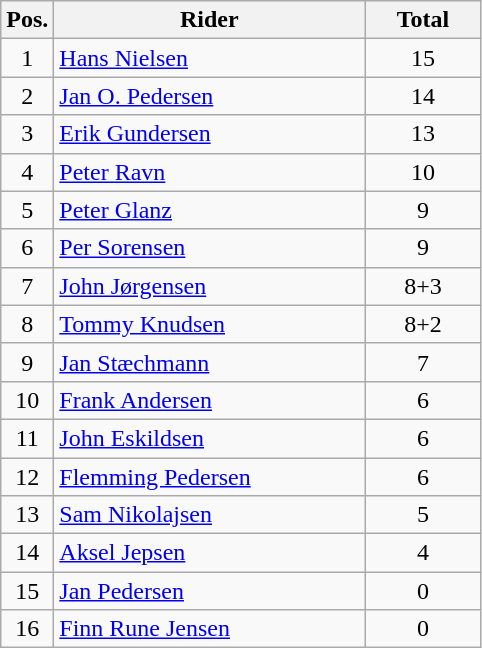<table class=wikitable>
<tr>
<th width=25px>Pos.</th>
<th width=200px>Rider</th>
<th width=70px>Total</th>
</tr>
<tr align=center >
<td>1</td>
<td align=left><a href='#'>Hans Nielsen</a></td>
<td>15</td>
</tr>
<tr align=center >
<td>2</td>
<td align=left><a href='#'>Jan O. Pedersen</a></td>
<td>14</td>
</tr>
<tr align=center >
<td>3</td>
<td align=left><a href='#'>Erik Gundersen</a></td>
<td>13</td>
</tr>
<tr align=center >
<td>4</td>
<td align=left><a href='#'>Peter Ravn</a></td>
<td>10</td>
</tr>
<tr align=center >
<td>5</td>
<td align=left><a href='#'>Peter Glanz</a></td>
<td>9</td>
</tr>
<tr align=center >
<td>6</td>
<td align=left><a href='#'>Per Sorensen</a></td>
<td>9</td>
</tr>
<tr align=center >
<td>7</td>
<td align=left><a href='#'>John Jørgensen</a></td>
<td>8+3</td>
</tr>
<tr align=center >
<td>8</td>
<td align=left><a href='#'>Tommy Knudsen</a></td>
<td>8+2</td>
</tr>
<tr align=center>
<td>9</td>
<td align=left><a href='#'>Jan Stæchmann</a></td>
<td>7</td>
</tr>
<tr align=center>
<td>10</td>
<td align=left><a href='#'>Frank Andersen</a></td>
<td>6</td>
</tr>
<tr align=center>
<td>11</td>
<td align=left><a href='#'>John Eskildsen</a></td>
<td>6</td>
</tr>
<tr align=center>
<td>12</td>
<td align=left><a href='#'>Flemming Pedersen</a></td>
<td>6</td>
</tr>
<tr align=center>
<td>13</td>
<td align=left><a href='#'>Sam Nikolajsen</a></td>
<td>5</td>
</tr>
<tr align=center>
<td>14</td>
<td align=left><a href='#'>Aksel Jepsen</a></td>
<td>4</td>
</tr>
<tr align=center>
<td>15</td>
<td align=left><a href='#'>Jan Pedersen</a></td>
<td>0</td>
</tr>
<tr align=center>
<td>16</td>
<td align=left><a href='#'>Finn Rune Jensen</a></td>
<td>0</td>
</tr>
</table>
